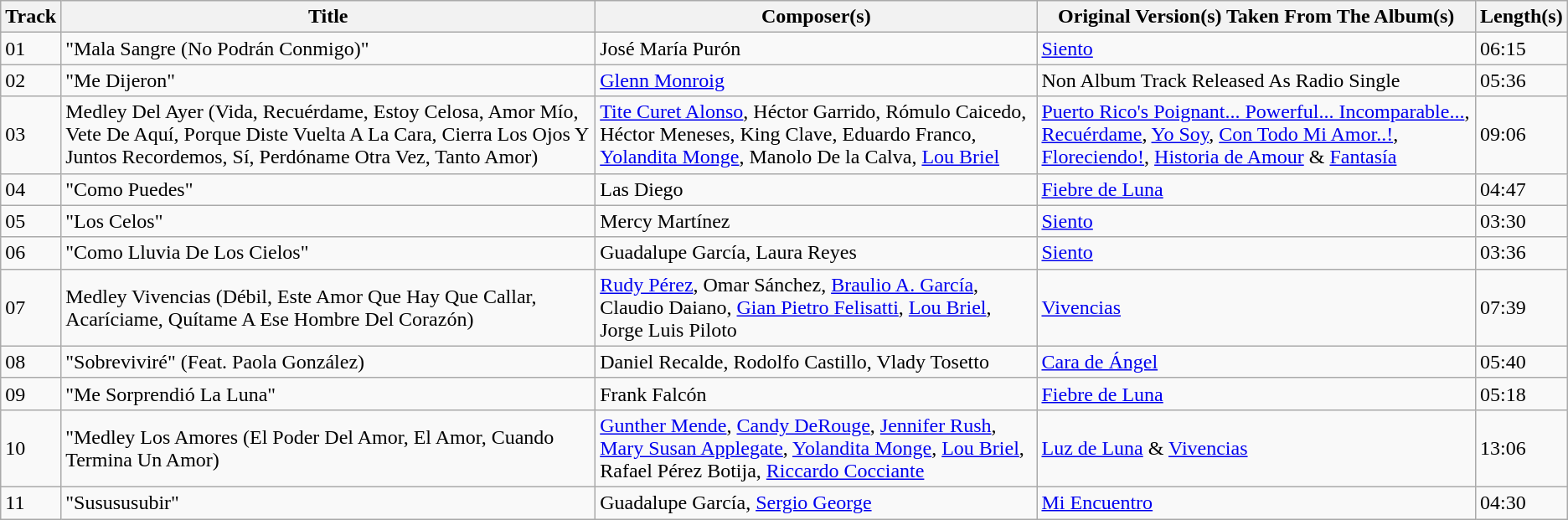<table class="wikitable">
<tr>
<th>Track</th>
<th>Title</th>
<th>Composer(s)</th>
<th>Original Version(s) Taken From The Album(s)</th>
<th>Length(s)</th>
</tr>
<tr>
<td>01</td>
<td>"Mala Sangre (No Podrán Conmigo)"</td>
<td>José María Purón</td>
<td><a href='#'>Siento</a></td>
<td>06:15</td>
</tr>
<tr>
<td>02</td>
<td>"Me Dijeron"</td>
<td><a href='#'>Glenn Monroig</a></td>
<td>Non Album Track Released As Radio Single</td>
<td>05:36</td>
</tr>
<tr>
<td>03</td>
<td>Medley Del Ayer (Vida, Recuérdame, Estoy Celosa, Amor Mío, Vete De Aquí, Porque Diste Vuelta A La Cara, Cierra Los Ojos Y Juntos Recordemos, Sí, Perdóname Otra Vez, Tanto Amor)</td>
<td><a href='#'>Tite Curet Alonso</a>, Héctor Garrido, Rómulo Caicedo, Héctor Meneses, King Clave, Eduardo Franco, <a href='#'>Yolandita Monge</a>, Manolo De la Calva, <a href='#'>Lou Briel</a></td>
<td><a href='#'>Puerto Rico's Poignant... Powerful... Incomparable...</a>, <a href='#'>Recuérdame</a>, <a href='#'>Yo Soy</a>, <a href='#'>Con Todo Mi Amor..!</a>, <a href='#'>Floreciendo!</a>, <a href='#'>Historia de Amour</a> & <a href='#'>Fantasía</a></td>
<td>09:06</td>
</tr>
<tr>
<td>04</td>
<td>"Como Puedes"</td>
<td>Las Diego</td>
<td><a href='#'>Fiebre de Luna</a></td>
<td>04:47</td>
</tr>
<tr>
<td>05</td>
<td>"Los Celos"</td>
<td>Mercy Martínez</td>
<td><a href='#'>Siento</a></td>
<td>03:30</td>
</tr>
<tr>
<td>06</td>
<td>"Como Lluvia De Los Cielos"</td>
<td>Guadalupe García, Laura Reyes</td>
<td><a href='#'>Siento</a></td>
<td>03:36</td>
</tr>
<tr>
<td>07</td>
<td>Medley Vivencias (Débil, Este Amor Que Hay Que Callar, Acaríciame, Quítame A Ese Hombre Del Corazón)</td>
<td><a href='#'>Rudy Pérez</a>, Omar Sánchez, <a href='#'>Braulio A. García</a>, Claudio Daiano, <a href='#'>Gian Pietro Felisatti</a>, <a href='#'>Lou Briel</a>, Jorge Luis Piloto</td>
<td><a href='#'>Vivencias</a></td>
<td>07:39</td>
</tr>
<tr>
<td>08</td>
<td>"Sobreviviré" (Feat. Paola González)</td>
<td>Daniel Recalde, Rodolfo Castillo, Vlady Tosetto</td>
<td><a href='#'>Cara de Ángel</a></td>
<td>05:40</td>
</tr>
<tr>
<td>09</td>
<td>"Me Sorprendió La Luna"</td>
<td>Frank Falcón</td>
<td><a href='#'>Fiebre de Luna</a></td>
<td>05:18</td>
</tr>
<tr>
<td>10</td>
<td>"Medley Los Amores (El Poder Del Amor, El Amor, Cuando Termina Un Amor)</td>
<td><a href='#'>Gunther Mende</a>, <a href='#'>Candy DeRouge</a>, <a href='#'>Jennifer Rush</a>, <a href='#'>Mary Susan Applegate</a>, <a href='#'>Yolandita Monge</a>, <a href='#'>Lou Briel</a>, Rafael Pérez Botija, <a href='#'>Riccardo Cocciante</a></td>
<td><a href='#'>Luz de Luna</a> & <a href='#'>Vivencias</a></td>
<td>13:06</td>
</tr>
<tr>
<td>11</td>
<td>"Susususubir"</td>
<td>Guadalupe García, <a href='#'>Sergio George</a></td>
<td><a href='#'>Mi Encuentro</a></td>
<td>04:30</td>
</tr>
</table>
